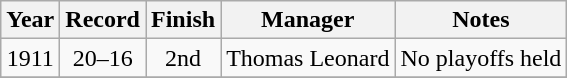<table class="wikitable" style="text-align:center">
<tr>
<th>Year</th>
<th>Record</th>
<th>Finish</th>
<th>Manager</th>
<th>Notes</th>
</tr>
<tr>
<td>1911</td>
<td>20–16</td>
<td>2nd</td>
<td>Thomas Leonard</td>
<td>No playoffs held</td>
</tr>
<tr>
</tr>
</table>
